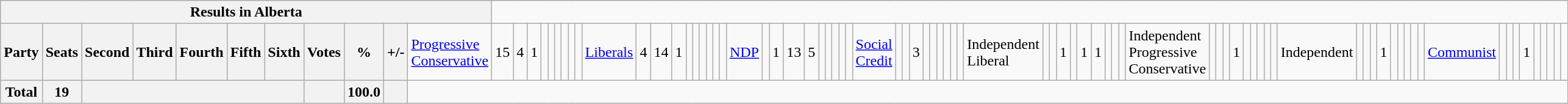<table class="wikitable">
<tr>
<th colspan=12>Results in Alberta</th>
</tr>
<tr>
<th colspan=2>Party</th>
<th>Seats</th>
<th>Second</th>
<th>Third</th>
<th>Fourth</th>
<th>Fifth</th>
<th>Sixth</th>
<th>Votes</th>
<th>%</th>
<th>+/-<br></th>
<td><a href='#'>Progressive Conservative</a></td>
<td align="right">15</td>
<td align="right">4</td>
<td align="right">1</td>
<td align="right"></td>
<td align="right"></td>
<td align="right"></td>
<td align="right"></td>
<td align="right"></td>
<td align="right"><br></td>
<td><a href='#'>Liberals</a></td>
<td align="right">4</td>
<td align="right">14</td>
<td align="right">1</td>
<td align="right"></td>
<td align="right"></td>
<td align="right"></td>
<td align="right"></td>
<td align="right"></td>
<td align="right"><br></td>
<td><a href='#'>NDP</a></td>
<td align="right"></td>
<td align="right">1</td>
<td align="right">13</td>
<td align="right">5</td>
<td align="right"></td>
<td align="right"></td>
<td align="right"></td>
<td align="right"></td>
<td align="right"><br></td>
<td><a href='#'>Social Credit</a></td>
<td align="right"></td>
<td align="right"></td>
<td align="right">3</td>
<td align="right"></td>
<td align="right"></td>
<td align="right"></td>
<td align="right"></td>
<td align="right"></td>
<td align="right"><br></td>
<td>Independent Liberal</td>
<td align="right"></td>
<td align="right"></td>
<td align="right">1</td>
<td align="right"></td>
<td align="right">1</td>
<td align="right">1</td>
<td align="right"></td>
<td align="right"></td>
<td align="right"><br></td>
<td>Independent Progressive Conservative</td>
<td align="right"></td>
<td align="right"></td>
<td align="right"></td>
<td align="right">1</td>
<td align="right"></td>
<td align="right"></td>
<td align="right"></td>
<td align="right"></td>
<td align="right"><br></td>
<td>Independent</td>
<td align="right"></td>
<td align="right"></td>
<td align="right"></td>
<td align="right">1</td>
<td align="right"></td>
<td align="right"></td>
<td align="right"></td>
<td align="right"></td>
<td align="right"><br></td>
<td><a href='#'>Communist</a></td>
<td align="right"></td>
<td align="right"></td>
<td align="right"></td>
<td align="right">1</td>
<td align="right"></td>
<td align="right"></td>
<td align="right"></td>
<td align="right"></td>
<td align="right"></td>
</tr>
<tr>
<th colspan="2">Total</th>
<th>19</th>
<th colspan="5"></th>
<th></th>
<th>100.0</th>
<th></th>
</tr>
</table>
